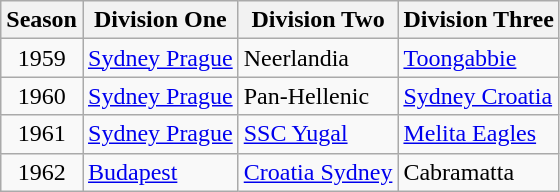<table class="wikitable">
<tr>
<th>Season</th>
<th>Division One</th>
<th>Division Two</th>
<th>Division Three</th>
</tr>
<tr>
<td style=text-align:center>1959</td>
<td><a href='#'>Sydney Prague</a></td>
<td>Neerlandia</td>
<td><a href='#'>Toongabbie</a></td>
</tr>
<tr>
<td style=text-align:center>1960</td>
<td><a href='#'>Sydney Prague</a></td>
<td>Pan-Hellenic</td>
<td><a href='#'>Sydney Croatia</a></td>
</tr>
<tr>
<td style=text-align:center>1961</td>
<td><a href='#'>Sydney Prague</a></td>
<td><a href='#'>SSC Yugal</a></td>
<td><a href='#'>Melita Eagles</a></td>
</tr>
<tr>
<td style=text-align:center>1962</td>
<td><a href='#'>Budapest</a></td>
<td><a href='#'>Croatia Sydney</a></td>
<td>Cabramatta</td>
</tr>
</table>
